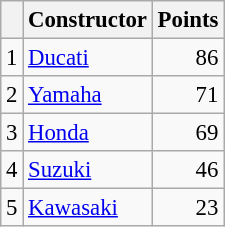<table class="wikitable" style="font-size: 95%;">
<tr>
<th></th>
<th>Constructor</th>
<th>Points</th>
</tr>
<tr>
<td align=center>1</td>
<td> <a href='#'>Ducati</a></td>
<td align=right>86</td>
</tr>
<tr>
<td align=center>2</td>
<td> <a href='#'>Yamaha</a></td>
<td align=right>71</td>
</tr>
<tr>
<td align=center>3</td>
<td> <a href='#'>Honda</a></td>
<td align=right>69</td>
</tr>
<tr>
<td align=center>4</td>
<td> <a href='#'>Suzuki</a></td>
<td align=right>46</td>
</tr>
<tr>
<td align=center>5</td>
<td> <a href='#'>Kawasaki</a></td>
<td align=right>23</td>
</tr>
</table>
